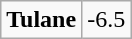<table class="wikitable" style="border: none;">
<tr align="center">
</tr>
<tr align="center">
<td><strong>Tulane</strong></td>
<td>-6.5</td>
</tr>
</table>
